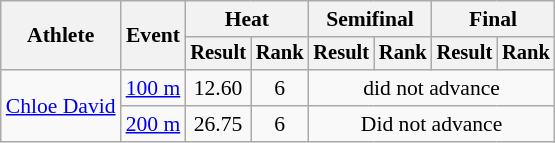<table class="wikitable" style="font-size:90%; text-align:center">
<tr>
<th rowspan=2>Athlete</th>
<th rowspan=2>Event</th>
<th colspan=2>Heat</th>
<th colspan=2>Semifinal</th>
<th colspan=2>Final</th>
</tr>
<tr style="font-size:95%">
<th>Result</th>
<th>Rank</th>
<th>Result</th>
<th>Rank</th>
<th>Result</th>
<th>Rank</th>
</tr>
<tr>
<td align=left rowspan=2><a href='#'>Chloe David</a></td>
<td align=left rowspan=1><a href='#'>100 m</a></td>
<td>12.60</td>
<td>6</td>
<td colspan=4>did not advance</td>
</tr>
<tr>
<td align=left rowspan=1><a href='#'>200 m</a></td>
<td>26.75</td>
<td>6</td>
<td colspan="4">Did not advance</td>
</tr>
</table>
